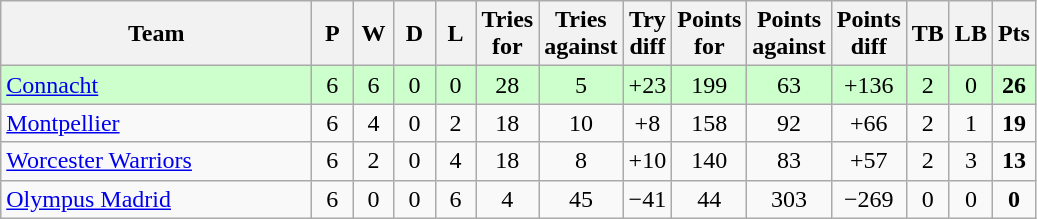<table class="wikitable" style="text-align: center;">
<tr>
<th width="200">Team</th>
<th width="20">P</th>
<th width="20">W</th>
<th width="20">D</th>
<th width="20">L</th>
<th width="20">Tries for</th>
<th width="20">Tries against</th>
<th width="20">Try diff</th>
<th width="20">Points for</th>
<th width="20">Points against</th>
<th width="25">Points diff</th>
<th width="20">TB</th>
<th width="20">LB</th>
<th width="20">Pts</th>
</tr>
<tr bgcolor="#ccffcc">
<td align=left> <a href='#'>Connacht</a></td>
<td>6</td>
<td>6</td>
<td>0</td>
<td>0</td>
<td>28</td>
<td>5</td>
<td>+23</td>
<td>199</td>
<td>63</td>
<td>+136</td>
<td>2</td>
<td>0</td>
<td><strong>26</strong></td>
</tr>
<tr>
<td align=left> <a href='#'>Montpellier</a></td>
<td>6</td>
<td>4</td>
<td>0</td>
<td>2</td>
<td>18</td>
<td>10</td>
<td>+8</td>
<td>158</td>
<td>92</td>
<td>+66</td>
<td>2</td>
<td>1</td>
<td><strong>19</strong></td>
</tr>
<tr>
<td align=left> <a href='#'>Worcester Warriors</a></td>
<td>6</td>
<td>2</td>
<td>0</td>
<td>4</td>
<td>18</td>
<td>8</td>
<td>+10</td>
<td>140</td>
<td>83</td>
<td>+57</td>
<td>2</td>
<td>3</td>
<td><strong>13</strong></td>
</tr>
<tr>
<td align=left> <a href='#'>Olympus Madrid</a></td>
<td>6</td>
<td>0</td>
<td>0</td>
<td>6</td>
<td>4</td>
<td>45</td>
<td>−41</td>
<td>44</td>
<td>303</td>
<td>−269</td>
<td>0</td>
<td>0</td>
<td><strong>0</strong></td>
</tr>
</table>
